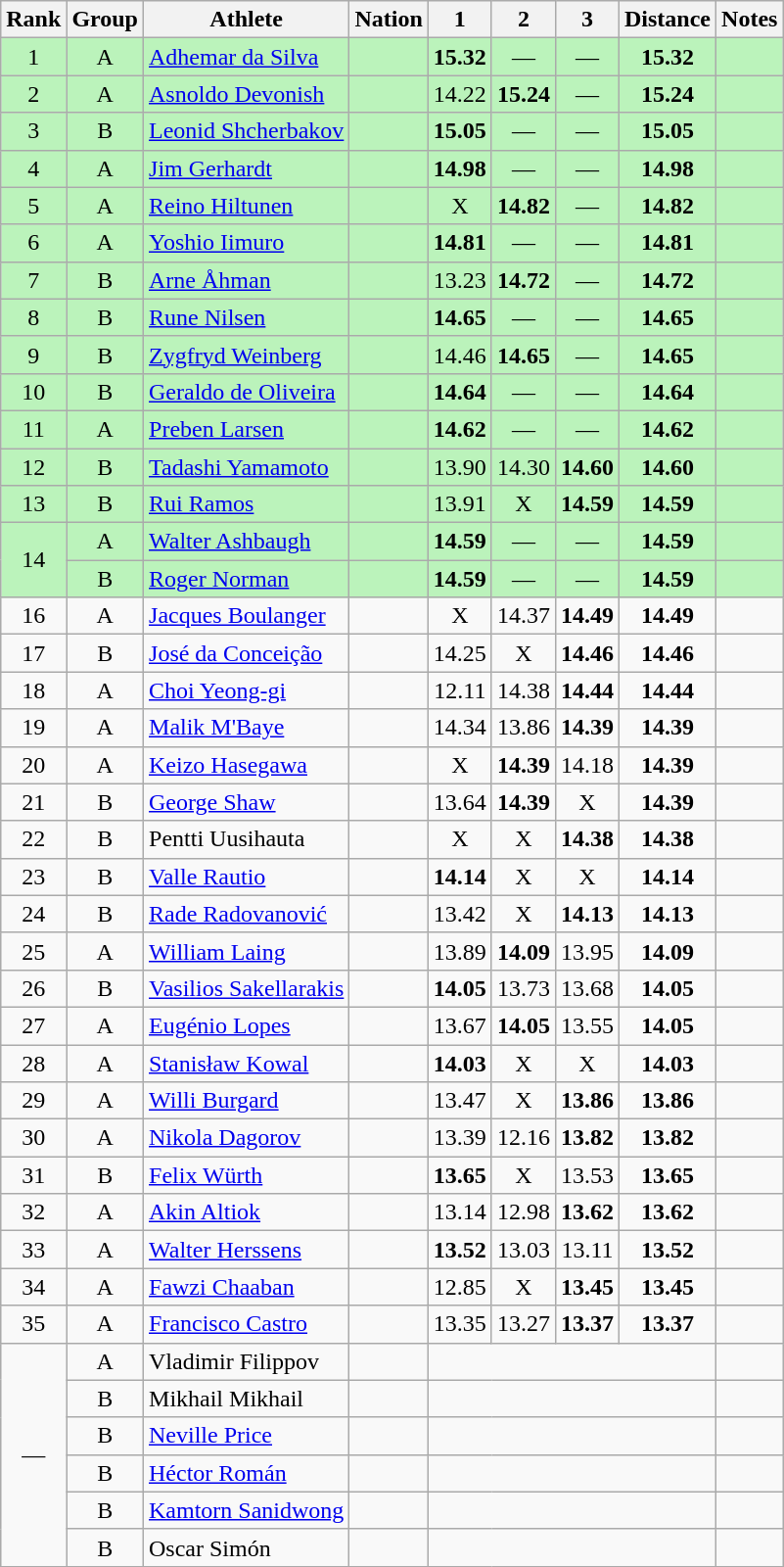<table class="wikitable sortable" style="text-align:center">
<tr>
<th>Rank</th>
<th>Group</th>
<th>Athlete</th>
<th>Nation</th>
<th>1</th>
<th>2</th>
<th>3</th>
<th>Distance</th>
<th>Notes</th>
</tr>
<tr bgcolor=bbf3bb>
<td>1</td>
<td>A</td>
<td align="left"><a href='#'>Adhemar da Silva</a></td>
<td align="left"></td>
<td><strong>15.32</strong></td>
<td data-sort-value=1.00>—</td>
<td data-sort-value=1.00>—</td>
<td><strong>15.32</strong></td>
<td></td>
</tr>
<tr bgcolor=bbf3bb>
<td>2</td>
<td>A</td>
<td align="left"><a href='#'>Asnoldo Devonish</a></td>
<td align="left"></td>
<td>14.22</td>
<td><strong>15.24</strong></td>
<td data-sort-value=1.00>—</td>
<td><strong>15.24</strong></td>
<td></td>
</tr>
<tr bgcolor=bbf3bb>
<td>3</td>
<td>B</td>
<td align="left"><a href='#'>Leonid Shcherbakov</a></td>
<td align="left"></td>
<td><strong>15.05</strong></td>
<td data-sort-value=1.00>—</td>
<td data-sort-value=1.00>—</td>
<td><strong>15.05</strong></td>
<td></td>
</tr>
<tr bgcolor=bbf3bb>
<td>4</td>
<td>A</td>
<td align="left"><a href='#'>Jim Gerhardt</a></td>
<td align="left"></td>
<td><strong>14.98</strong></td>
<td data-sort-value=1.00>—</td>
<td data-sort-value=1.00>—</td>
<td><strong>14.98</strong></td>
<td></td>
</tr>
<tr bgcolor=bbf3bb>
<td>5</td>
<td>A</td>
<td align="left"><a href='#'>Reino Hiltunen</a></td>
<td align="left"></td>
<td data-sort-value=1.00>X</td>
<td><strong>14.82</strong></td>
<td data-sort-value=1.00>—</td>
<td><strong>14.82</strong></td>
<td></td>
</tr>
<tr bgcolor=bbf3bb>
<td>6</td>
<td>A</td>
<td align="left"><a href='#'>Yoshio Iimuro</a></td>
<td align="left"></td>
<td><strong>14.81</strong></td>
<td data-sort-value=1.00>—</td>
<td data-sort-value=1.00>—</td>
<td><strong>14.81</strong></td>
<td></td>
</tr>
<tr bgcolor=bbf3bb>
<td>7</td>
<td>B</td>
<td align="left"><a href='#'>Arne Åhman</a></td>
<td align="left"></td>
<td>13.23</td>
<td><strong>14.72</strong></td>
<td data-sort-value=1.00>—</td>
<td><strong>14.72</strong></td>
<td></td>
</tr>
<tr bgcolor=bbf3bb>
<td>8</td>
<td>B</td>
<td align="left"><a href='#'>Rune Nilsen</a></td>
<td align="left"></td>
<td><strong>14.65</strong></td>
<td data-sort-value=1.00>—</td>
<td data-sort-value=1.00>—</td>
<td><strong>14.65</strong></td>
<td></td>
</tr>
<tr bgcolor=bbf3bb>
<td>9</td>
<td>B</td>
<td align="left"><a href='#'>Zygfryd Weinberg</a></td>
<td align="left"></td>
<td>14.46</td>
<td><strong>14.65</strong></td>
<td data-sort-value=1.00>—</td>
<td><strong>14.65</strong></td>
<td></td>
</tr>
<tr bgcolor=bbf3bb>
<td>10</td>
<td>B</td>
<td align="left"><a href='#'>Geraldo de Oliveira</a></td>
<td align="left"></td>
<td><strong>14.64</strong></td>
<td data-sort-value=1.00>—</td>
<td data-sort-value=1.00>—</td>
<td><strong>14.64</strong></td>
<td></td>
</tr>
<tr bgcolor=bbf3bb>
<td>11</td>
<td>A</td>
<td align="left"><a href='#'>Preben Larsen</a></td>
<td align="left"></td>
<td><strong>14.62</strong></td>
<td data-sort-value=1.00>—</td>
<td data-sort-value=1.00>—</td>
<td><strong>14.62</strong></td>
<td></td>
</tr>
<tr bgcolor=bbf3bb>
<td>12</td>
<td>B</td>
<td align="left"><a href='#'>Tadashi Yamamoto</a></td>
<td align="left"></td>
<td>13.90</td>
<td>14.30</td>
<td><strong>14.60</strong></td>
<td><strong>14.60</strong></td>
<td></td>
</tr>
<tr bgcolor=bbf3bb>
<td>13</td>
<td>B</td>
<td align="left"><a href='#'>Rui Ramos</a></td>
<td align="left"></td>
<td>13.91</td>
<td data-sort-value=1.00>X</td>
<td><strong>14.59</strong></td>
<td><strong>14.59</strong></td>
<td></td>
</tr>
<tr bgcolor=bbf3bb>
<td rowspan=2>14</td>
<td>A</td>
<td align="left"><a href='#'>Walter Ashbaugh</a></td>
<td align="left"></td>
<td><strong>14.59</strong></td>
<td data-sort-value=1.00>—</td>
<td data-sort-value=1.00>—</td>
<td><strong>14.59</strong></td>
<td></td>
</tr>
<tr bgcolor=bbf3bb>
<td>B</td>
<td align="left"><a href='#'>Roger Norman</a></td>
<td align="left"></td>
<td><strong>14.59</strong></td>
<td data-sort-value=1.00>—</td>
<td data-sort-value=1.00>—</td>
<td><strong>14.59</strong></td>
<td></td>
</tr>
<tr>
<td>16</td>
<td>A</td>
<td align="left"><a href='#'>Jacques Boulanger</a></td>
<td align="left"></td>
<td data-sort-value=1.00>X</td>
<td>14.37</td>
<td><strong>14.49</strong></td>
<td><strong>14.49</strong></td>
<td></td>
</tr>
<tr>
<td>17</td>
<td>B</td>
<td align="left"><a href='#'>José da Conceição</a></td>
<td align="left"></td>
<td>14.25</td>
<td data-sort-value=1.00>X</td>
<td><strong>14.46</strong></td>
<td><strong>14.46</strong></td>
<td></td>
</tr>
<tr>
<td>18</td>
<td>A</td>
<td align="left"><a href='#'>Choi Yeong-gi</a></td>
<td align="left"></td>
<td>12.11</td>
<td>14.38</td>
<td><strong>14.44</strong></td>
<td><strong>14.44</strong></td>
<td></td>
</tr>
<tr>
<td>19</td>
<td>A</td>
<td align="left"><a href='#'>Malik M'Baye</a></td>
<td align="left"></td>
<td>14.34</td>
<td>13.86</td>
<td><strong>14.39</strong></td>
<td><strong>14.39</strong></td>
<td></td>
</tr>
<tr>
<td>20</td>
<td>A</td>
<td align="left"><a href='#'>Keizo Hasegawa</a></td>
<td align="left"></td>
<td data-sort-value=1.00>X</td>
<td><strong>14.39</strong></td>
<td>14.18</td>
<td><strong>14.39</strong></td>
<td></td>
</tr>
<tr>
<td>21</td>
<td>B</td>
<td align="left"><a href='#'>George Shaw</a></td>
<td align="left"></td>
<td>13.64</td>
<td><strong>14.39</strong></td>
<td data-sort-value=1.00>X</td>
<td><strong>14.39</strong></td>
<td></td>
</tr>
<tr>
<td>22</td>
<td>B</td>
<td align="left">Pentti Uusihauta</td>
<td align="left"></td>
<td data-sort-value=1.00>X</td>
<td data-sort-value=1.00>X</td>
<td><strong>14.38</strong></td>
<td><strong>14.38</strong></td>
<td></td>
</tr>
<tr>
<td>23</td>
<td>B</td>
<td align="left"><a href='#'>Valle Rautio</a></td>
<td align="left"></td>
<td><strong>14.14</strong></td>
<td data-sort-value=1.00>X</td>
<td data-sort-value=1.00>X</td>
<td><strong>14.14</strong></td>
<td></td>
</tr>
<tr>
<td>24</td>
<td>B</td>
<td align="left"><a href='#'>Rade Radovanović</a></td>
<td align="left"></td>
<td>13.42</td>
<td data-sort-value=1.00>X</td>
<td><strong>14.13</strong></td>
<td><strong>14.13</strong></td>
<td></td>
</tr>
<tr>
<td>25</td>
<td>A</td>
<td align="left"><a href='#'>William Laing</a></td>
<td align="left"></td>
<td>13.89</td>
<td><strong>14.09</strong></td>
<td>13.95</td>
<td><strong>14.09</strong></td>
<td></td>
</tr>
<tr>
<td>26</td>
<td>B</td>
<td align="left"><a href='#'>Vasilios Sakellarakis</a></td>
<td align="left"></td>
<td><strong>14.05</strong></td>
<td>13.73</td>
<td>13.68</td>
<td><strong>14.05</strong></td>
<td></td>
</tr>
<tr>
<td>27</td>
<td>A</td>
<td align="left"><a href='#'>Eugénio Lopes</a></td>
<td align="left"></td>
<td>13.67</td>
<td><strong>14.05</strong></td>
<td>13.55</td>
<td><strong>14.05</strong></td>
<td></td>
</tr>
<tr>
<td>28</td>
<td>A</td>
<td align="left"><a href='#'>Stanisław Kowal</a></td>
<td align="left"></td>
<td><strong>14.03</strong></td>
<td data-sort-value=1.00>X</td>
<td data-sort-value=1.00>X</td>
<td><strong>14.03</strong></td>
<td></td>
</tr>
<tr>
<td>29</td>
<td>A</td>
<td align="left"><a href='#'>Willi Burgard</a></td>
<td align="left"></td>
<td>13.47</td>
<td data-sort-value=1.00>X</td>
<td><strong>13.86</strong></td>
<td><strong>13.86</strong></td>
<td></td>
</tr>
<tr>
<td>30</td>
<td>A</td>
<td align="left"><a href='#'>Nikola Dagorov</a></td>
<td align="left"></td>
<td>13.39</td>
<td>12.16</td>
<td><strong>13.82</strong></td>
<td><strong>13.82</strong></td>
<td></td>
</tr>
<tr>
<td>31</td>
<td>B</td>
<td align="left"><a href='#'>Felix Würth</a></td>
<td align="left"></td>
<td><strong>13.65</strong></td>
<td data-sort-value=1.00>X</td>
<td>13.53</td>
<td><strong>13.65</strong></td>
<td></td>
</tr>
<tr>
<td>32</td>
<td>A</td>
<td align="left"><a href='#'>Akin Altiok</a></td>
<td align="left"></td>
<td>13.14</td>
<td>12.98</td>
<td><strong>13.62</strong></td>
<td><strong>13.62</strong></td>
<td></td>
</tr>
<tr>
<td>33</td>
<td>A</td>
<td align="left"><a href='#'>Walter Herssens</a></td>
<td align="left"></td>
<td><strong>13.52</strong></td>
<td>13.03</td>
<td>13.11</td>
<td><strong>13.52</strong></td>
<td></td>
</tr>
<tr>
<td>34</td>
<td>A</td>
<td align="left"><a href='#'>Fawzi Chaaban</a></td>
<td align="left"></td>
<td>12.85</td>
<td data-sort-value=1.00>X</td>
<td><strong>13.45</strong></td>
<td><strong>13.45</strong></td>
<td></td>
</tr>
<tr>
<td>35</td>
<td>A</td>
<td align="left"><a href='#'>Francisco Castro</a></td>
<td align="left"></td>
<td>13.35</td>
<td>13.27</td>
<td><strong>13.37</strong></td>
<td><strong>13.37</strong></td>
<td></td>
</tr>
<tr>
<td rowspan=6 data-sort-value=36>—</td>
<td>A</td>
<td align=left>Vladimir Filippov</td>
<td align=left></td>
<td colspan=4 data-sort-value=0.00></td>
<td></td>
</tr>
<tr>
<td>B</td>
<td align=left>Mikhail Mikhail</td>
<td align=left></td>
<td colspan=4 data-sort-value=0.00></td>
<td></td>
</tr>
<tr>
<td>B</td>
<td align=left><a href='#'>Neville Price</a></td>
<td align=left></td>
<td colspan=4 data-sort-value=0.00></td>
<td></td>
</tr>
<tr>
<td>B</td>
<td align=left><a href='#'>Héctor Román</a></td>
<td align=left></td>
<td colspan=4 data-sort-value=0.00></td>
<td></td>
</tr>
<tr>
<td>B</td>
<td align=left><a href='#'>Kamtorn Sanidwong</a></td>
<td align=left></td>
<td colspan=4 data-sort-value=0.00></td>
<td></td>
</tr>
<tr>
<td>B</td>
<td align=left>Oscar Simón</td>
<td align=left></td>
<td colspan=4 data-sort-value=0.00></td>
<td></td>
</tr>
</table>
